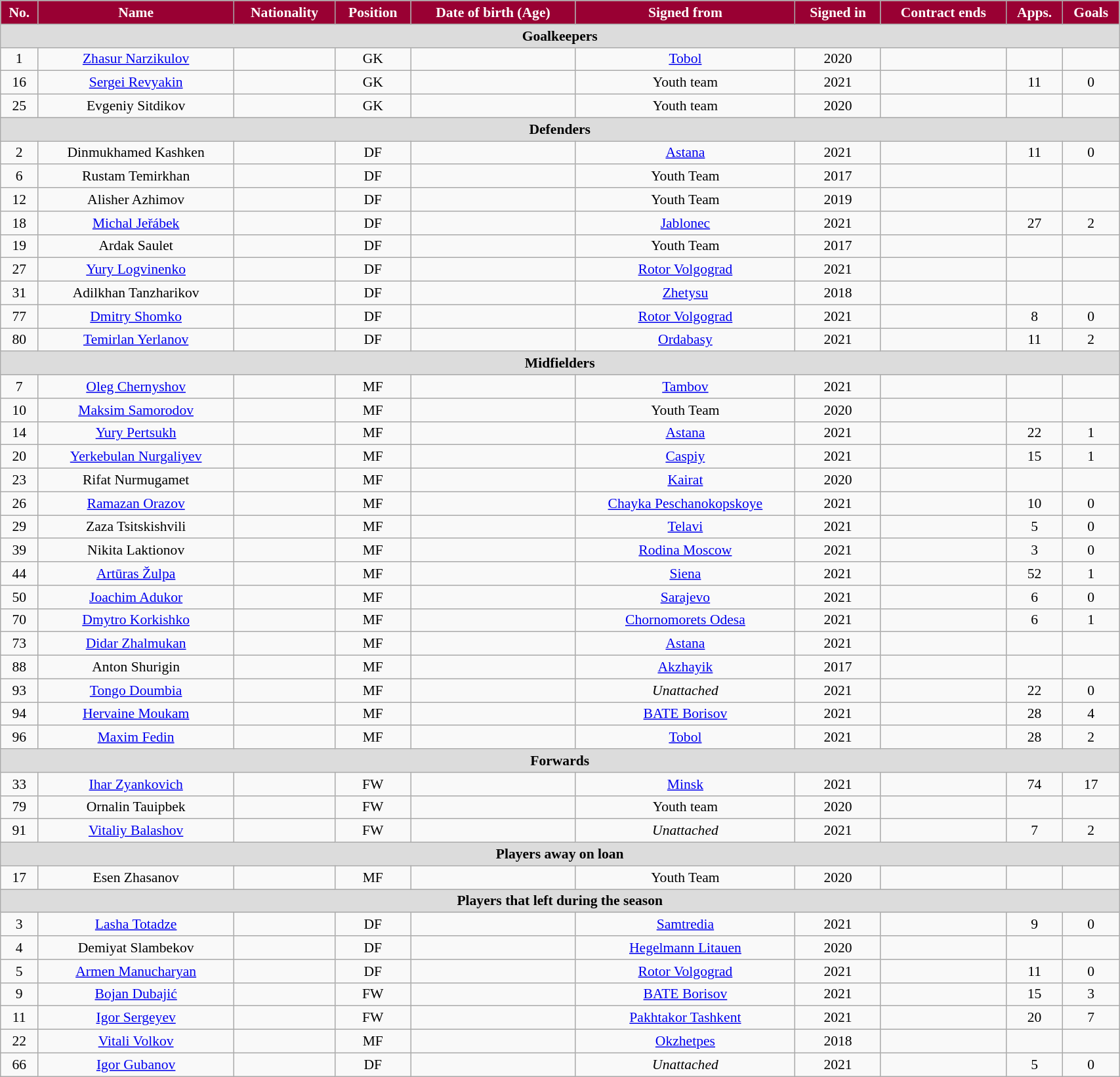<table class="wikitable"  style="text-align:center; font-size:90%; width:90%;">
<tr>
<th style="background:#990033; color:#FFFFFF; text-align:center;">No.</th>
<th style="background:#990033; color:#FFFFFF; text-align:center;">Name</th>
<th style="background:#990033; color:#FFFFFF; text-align:center;">Nationality</th>
<th style="background:#990033; color:#FFFFFF; text-align:center;">Position</th>
<th style="background:#990033; color:#FFFFFF; text-align:center;">Date of birth (Age)</th>
<th style="background:#990033; color:#FFFFFF; text-align:center;">Signed from</th>
<th style="background:#990033; color:#FFFFFF; text-align:center;">Signed in</th>
<th style="background:#990033; color:#FFFFFF; text-align:center;">Contract ends</th>
<th style="background:#990033; color:#FFFFFF; text-align:center;">Apps.</th>
<th style="background:#990033; color:#FFFFFF; text-align:center;">Goals</th>
</tr>
<tr>
<th colspan="11"  style="background:#dcdcdc; text-align:center;">Goalkeepers</th>
</tr>
<tr>
<td>1</td>
<td><a href='#'>Zhasur Narzikulov</a></td>
<td></td>
<td>GK</td>
<td></td>
<td><a href='#'>Tobol</a></td>
<td>2020</td>
<td></td>
<td></td>
<td></td>
</tr>
<tr>
<td>16</td>
<td><a href='#'>Sergei Revyakin</a></td>
<td></td>
<td>GK</td>
<td></td>
<td>Youth team</td>
<td>2021</td>
<td></td>
<td>11</td>
<td>0</td>
</tr>
<tr>
<td>25</td>
<td>Evgeniy Sitdikov</td>
<td></td>
<td>GK</td>
<td></td>
<td>Youth team</td>
<td>2020</td>
<td></td>
<td></td>
<td></td>
</tr>
<tr>
<th colspan="11"  style="background:#dcdcdc; text-align:center;">Defenders</th>
</tr>
<tr>
<td>2</td>
<td>Dinmukhamed Kashken</td>
<td></td>
<td>DF</td>
<td></td>
<td><a href='#'>Astana</a></td>
<td>2021</td>
<td></td>
<td>11</td>
<td>0</td>
</tr>
<tr>
<td>6</td>
<td>Rustam Temirkhan</td>
<td></td>
<td>DF</td>
<td></td>
<td>Youth Team</td>
<td>2017</td>
<td></td>
<td></td>
<td></td>
</tr>
<tr>
<td>12</td>
<td>Alisher Azhimov</td>
<td></td>
<td>DF</td>
<td></td>
<td>Youth Team</td>
<td>2019</td>
<td></td>
<td></td>
<td></td>
</tr>
<tr>
<td>18</td>
<td><a href='#'>Michal Jeřábek</a></td>
<td></td>
<td>DF</td>
<td></td>
<td><a href='#'>Jablonec</a></td>
<td>2021</td>
<td></td>
<td>27</td>
<td>2</td>
</tr>
<tr>
<td>19</td>
<td>Ardak Saulet</td>
<td></td>
<td>DF</td>
<td></td>
<td>Youth Team</td>
<td>2017</td>
<td></td>
<td></td>
<td></td>
</tr>
<tr>
<td>27</td>
<td><a href='#'>Yury Logvinenko</a></td>
<td></td>
<td>DF</td>
<td></td>
<td><a href='#'>Rotor Volgograd</a></td>
<td>2021</td>
<td></td>
<td></td>
<td></td>
</tr>
<tr>
<td>31</td>
<td>Adilkhan Tanzharikov</td>
<td></td>
<td>DF</td>
<td></td>
<td><a href='#'>Zhetysu</a></td>
<td>2018</td>
<td></td>
<td></td>
<td></td>
</tr>
<tr>
<td>77</td>
<td><a href='#'>Dmitry Shomko</a></td>
<td></td>
<td>DF</td>
<td></td>
<td><a href='#'>Rotor Volgograd</a></td>
<td>2021</td>
<td></td>
<td>8</td>
<td>0</td>
</tr>
<tr>
<td>80</td>
<td><a href='#'>Temirlan Yerlanov</a></td>
<td></td>
<td>DF</td>
<td></td>
<td><a href='#'>Ordabasy</a></td>
<td>2021</td>
<td></td>
<td>11</td>
<td>2</td>
</tr>
<tr>
<th colspan="11"  style="background:#dcdcdc; text-align:center;">Midfielders</th>
</tr>
<tr>
<td>7</td>
<td><a href='#'>Oleg Chernyshov</a></td>
<td></td>
<td>MF</td>
<td></td>
<td><a href='#'>Tambov</a></td>
<td>2021</td>
<td></td>
<td></td>
<td></td>
</tr>
<tr>
<td>10</td>
<td><a href='#'>Maksim Samorodov</a></td>
<td></td>
<td>MF</td>
<td></td>
<td>Youth Team</td>
<td>2020</td>
<td></td>
<td></td>
<td></td>
</tr>
<tr>
<td>14</td>
<td><a href='#'>Yury Pertsukh</a></td>
<td></td>
<td>MF</td>
<td></td>
<td><a href='#'>Astana</a></td>
<td>2021</td>
<td></td>
<td>22</td>
<td>1</td>
</tr>
<tr>
<td>20</td>
<td><a href='#'>Yerkebulan Nurgaliyev</a></td>
<td></td>
<td>MF</td>
<td></td>
<td><a href='#'>Caspiy</a></td>
<td>2021</td>
<td></td>
<td>15</td>
<td>1</td>
</tr>
<tr>
<td>23</td>
<td>Rifat Nurmugamet</td>
<td></td>
<td>MF</td>
<td></td>
<td><a href='#'>Kairat</a></td>
<td>2020</td>
<td></td>
<td></td>
<td></td>
</tr>
<tr>
<td>26</td>
<td><a href='#'>Ramazan Orazov</a></td>
<td></td>
<td>MF</td>
<td></td>
<td><a href='#'>Chayka Peschanokopskoye</a></td>
<td>2021</td>
<td></td>
<td>10</td>
<td>0</td>
</tr>
<tr>
<td>29</td>
<td>Zaza Tsitskishvili</td>
<td></td>
<td>MF</td>
<td></td>
<td><a href='#'>Telavi</a></td>
<td>2021</td>
<td></td>
<td>5</td>
<td>0</td>
</tr>
<tr>
<td>39</td>
<td>Nikita Laktionov</td>
<td></td>
<td>MF</td>
<td></td>
<td><a href='#'>Rodina Moscow</a></td>
<td>2021</td>
<td></td>
<td>3</td>
<td>0</td>
</tr>
<tr>
<td>44</td>
<td><a href='#'>Artūras Žulpa</a></td>
<td></td>
<td>MF</td>
<td></td>
<td><a href='#'>Siena</a></td>
<td>2021</td>
<td></td>
<td>52</td>
<td>1</td>
</tr>
<tr>
<td>50</td>
<td><a href='#'>Joachim Adukor</a></td>
<td></td>
<td>MF</td>
<td></td>
<td><a href='#'>Sarajevo</a></td>
<td>2021</td>
<td></td>
<td>6</td>
<td>0</td>
</tr>
<tr>
<td>70</td>
<td><a href='#'>Dmytro Korkishko</a></td>
<td></td>
<td>MF</td>
<td></td>
<td><a href='#'>Chornomorets Odesa</a></td>
<td>2021</td>
<td></td>
<td>6</td>
<td>1</td>
</tr>
<tr>
<td>73</td>
<td><a href='#'>Didar Zhalmukan</a></td>
<td></td>
<td>MF</td>
<td></td>
<td><a href='#'>Astana</a></td>
<td>2021</td>
<td></td>
<td></td>
<td></td>
</tr>
<tr>
<td>88</td>
<td>Anton Shurigin</td>
<td></td>
<td>MF</td>
<td></td>
<td><a href='#'>Akzhayik</a></td>
<td>2017</td>
<td></td>
<td></td>
<td></td>
</tr>
<tr>
<td>93</td>
<td><a href='#'>Tongo Doumbia</a></td>
<td></td>
<td>MF</td>
<td></td>
<td><em>Unattached</em></td>
<td>2021</td>
<td></td>
<td>22</td>
<td>0</td>
</tr>
<tr>
<td>94</td>
<td><a href='#'>Hervaine Moukam</a></td>
<td></td>
<td>MF</td>
<td></td>
<td><a href='#'>BATE Borisov</a></td>
<td>2021</td>
<td></td>
<td>28</td>
<td>4</td>
</tr>
<tr>
<td>96</td>
<td><a href='#'>Maxim Fedin</a></td>
<td></td>
<td>MF</td>
<td></td>
<td><a href='#'>Tobol</a></td>
<td>2021</td>
<td></td>
<td>28</td>
<td>2</td>
</tr>
<tr>
<th colspan="11"  style="background:#dcdcdc; text-align:center;">Forwards</th>
</tr>
<tr>
<td>33</td>
<td><a href='#'>Ihar Zyankovich</a></td>
<td></td>
<td>FW</td>
<td></td>
<td><a href='#'>Minsk</a></td>
<td>2021</td>
<td></td>
<td>74</td>
<td>17</td>
</tr>
<tr>
<td>79</td>
<td>Ornalin Tauipbek</td>
<td></td>
<td>FW</td>
<td></td>
<td>Youth team</td>
<td>2020</td>
<td></td>
<td></td>
<td></td>
</tr>
<tr>
<td>91</td>
<td><a href='#'>Vitaliy Balashov</a></td>
<td></td>
<td>FW</td>
<td></td>
<td><em>Unattached</em></td>
<td>2021</td>
<td></td>
<td>7</td>
<td>2</td>
</tr>
<tr>
<th colspan="11"  style="background:#dcdcdc; text-align:center;">Players away on loan</th>
</tr>
<tr>
<td>17</td>
<td>Esen Zhasanov</td>
<td></td>
<td>MF</td>
<td></td>
<td>Youth Team</td>
<td>2020</td>
<td></td>
<td></td>
<td></td>
</tr>
<tr>
<th colspan="11"  style="background:#dcdcdc; text-align:center;">Players that left during the season</th>
</tr>
<tr>
<td>3</td>
<td><a href='#'>Lasha Totadze</a></td>
<td></td>
<td>DF</td>
<td></td>
<td><a href='#'>Samtredia</a></td>
<td>2021</td>
<td></td>
<td>9</td>
<td>0</td>
</tr>
<tr>
<td>4</td>
<td>Demiyat Slambekov</td>
<td></td>
<td>DF</td>
<td></td>
<td><a href='#'>Hegelmann Litauen</a></td>
<td>2020</td>
<td></td>
<td></td>
<td></td>
</tr>
<tr>
<td>5</td>
<td><a href='#'>Armen Manucharyan</a></td>
<td></td>
<td>DF</td>
<td></td>
<td><a href='#'>Rotor Volgograd</a></td>
<td>2021</td>
<td></td>
<td>11</td>
<td>0</td>
</tr>
<tr>
<td>9</td>
<td><a href='#'>Bojan Dubajić</a></td>
<td></td>
<td>FW</td>
<td></td>
<td><a href='#'>BATE Borisov</a></td>
<td>2021</td>
<td></td>
<td>15</td>
<td>3</td>
</tr>
<tr>
<td>11</td>
<td><a href='#'>Igor Sergeyev</a></td>
<td></td>
<td>FW</td>
<td></td>
<td><a href='#'>Pakhtakor Tashkent</a></td>
<td>2021</td>
<td></td>
<td>20</td>
<td>7</td>
</tr>
<tr>
<td>22</td>
<td><a href='#'>Vitali Volkov</a></td>
<td></td>
<td>MF</td>
<td></td>
<td><a href='#'>Okzhetpes</a></td>
<td>2018</td>
<td></td>
<td></td>
<td></td>
</tr>
<tr>
<td>66</td>
<td><a href='#'>Igor Gubanov</a></td>
<td></td>
<td>DF</td>
<td></td>
<td><em>Unattached</em></td>
<td>2021</td>
<td></td>
<td>5</td>
<td>0</td>
</tr>
</table>
